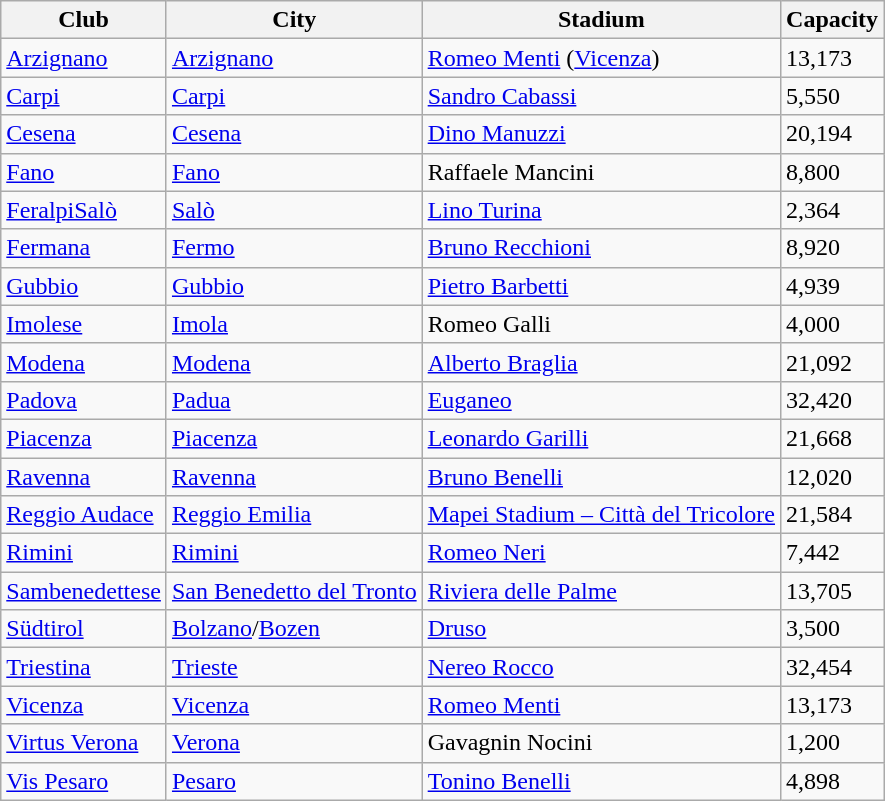<table class="wikitable sortable">
<tr>
<th>Club</th>
<th>City</th>
<th>Stadium</th>
<th>Capacity</th>
</tr>
<tr>
<td><a href='#'>Arzignano</a></td>
<td><a href='#'>Arzignano</a></td>
<td><a href='#'>Romeo Menti</a> (<a href='#'>Vicenza</a>)</td>
<td>13,173</td>
</tr>
<tr>
<td><a href='#'>Carpi</a></td>
<td><a href='#'>Carpi</a></td>
<td><a href='#'>Sandro Cabassi</a></td>
<td>5,550</td>
</tr>
<tr>
<td><a href='#'>Cesena</a></td>
<td><a href='#'>Cesena</a></td>
<td><a href='#'>Dino Manuzzi</a></td>
<td>20,194</td>
</tr>
<tr>
<td><a href='#'>Fano</a></td>
<td><a href='#'>Fano</a></td>
<td>Raffaele Mancini</td>
<td>8,800</td>
</tr>
<tr>
<td><a href='#'>FeralpiSalò</a></td>
<td><a href='#'>Salò</a></td>
<td><a href='#'>Lino Turina</a></td>
<td>2,364</td>
</tr>
<tr>
<td><a href='#'>Fermana</a></td>
<td><a href='#'>Fermo</a></td>
<td><a href='#'>Bruno Recchioni</a></td>
<td>8,920</td>
</tr>
<tr>
<td><a href='#'>Gubbio</a></td>
<td><a href='#'>Gubbio</a></td>
<td><a href='#'>Pietro Barbetti</a></td>
<td>4,939</td>
</tr>
<tr>
<td><a href='#'>Imolese</a></td>
<td><a href='#'>Imola</a></td>
<td>Romeo Galli</td>
<td>4,000</td>
</tr>
<tr>
<td><a href='#'>Modena</a></td>
<td><a href='#'>Modena</a></td>
<td><a href='#'>Alberto Braglia</a></td>
<td>21,092</td>
</tr>
<tr>
<td><a href='#'>Padova</a></td>
<td><a href='#'>Padua</a></td>
<td><a href='#'>Euganeo</a></td>
<td>32,420</td>
</tr>
<tr>
<td><a href='#'>Piacenza</a></td>
<td><a href='#'>Piacenza</a></td>
<td><a href='#'>Leonardo Garilli</a></td>
<td>21,668</td>
</tr>
<tr>
<td><a href='#'>Ravenna</a></td>
<td><a href='#'>Ravenna</a></td>
<td><a href='#'>Bruno Benelli</a></td>
<td>12,020</td>
</tr>
<tr>
<td><a href='#'>Reggio Audace</a></td>
<td><a href='#'>Reggio Emilia</a></td>
<td><a href='#'>Mapei Stadium – Città del Tricolore</a></td>
<td>21,584</td>
</tr>
<tr>
<td><a href='#'>Rimini</a></td>
<td><a href='#'>Rimini</a></td>
<td><a href='#'>Romeo Neri</a></td>
<td>7,442</td>
</tr>
<tr>
<td><a href='#'>Sambenedettese</a></td>
<td><a href='#'>San Benedetto del Tronto</a></td>
<td><a href='#'>Riviera delle Palme</a></td>
<td>13,705</td>
</tr>
<tr>
<td><a href='#'>Südtirol</a></td>
<td><a href='#'>Bolzano</a>/<a href='#'>Bozen</a></td>
<td><a href='#'>Druso</a></td>
<td>3,500</td>
</tr>
<tr>
<td><a href='#'>Triestina</a></td>
<td><a href='#'>Trieste</a></td>
<td><a href='#'>Nereo Rocco</a></td>
<td>32,454</td>
</tr>
<tr>
<td><a href='#'>Vicenza</a></td>
<td><a href='#'>Vicenza</a></td>
<td><a href='#'>Romeo Menti</a></td>
<td>13,173</td>
</tr>
<tr>
<td><a href='#'>Virtus Verona</a></td>
<td><a href='#'>Verona</a></td>
<td>Gavagnin Nocini</td>
<td>1,200</td>
</tr>
<tr>
<td><a href='#'>Vis Pesaro</a></td>
<td><a href='#'>Pesaro</a></td>
<td><a href='#'>Tonino Benelli</a></td>
<td>4,898</td>
</tr>
</table>
